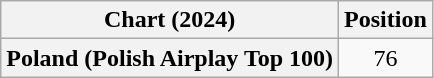<table class="wikitable sortable plainrowheaders" style="text-align:center">
<tr>
<th scope="col">Chart (2024)</th>
<th scope="col">Position</th>
</tr>
<tr>
<th scope="row">Poland (Polish Airplay Top 100)</th>
<td>76</td>
</tr>
</table>
